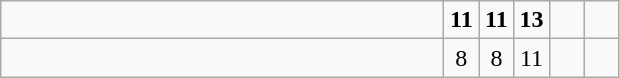<table class="wikitable">
<tr>
<td style="width:18em"></td>
<td align=center style="width:1em"><strong>11</strong></td>
<td align=center style="width:1em"><strong>11</strong></td>
<td align=center style="width:1em"><strong>13</strong></td>
<td align=center style="width:1em"></td>
<td align=center style="width:1em"></td>
</tr>
<tr>
<td style="width:18em"></td>
<td align=center style="width:1em">8</td>
<td align=center style="width:1em">8</td>
<td align=center style="width:1em">11</td>
<td align=center style="width:1em"></td>
<td align=center style="width:1em"></td>
</tr>
</table>
